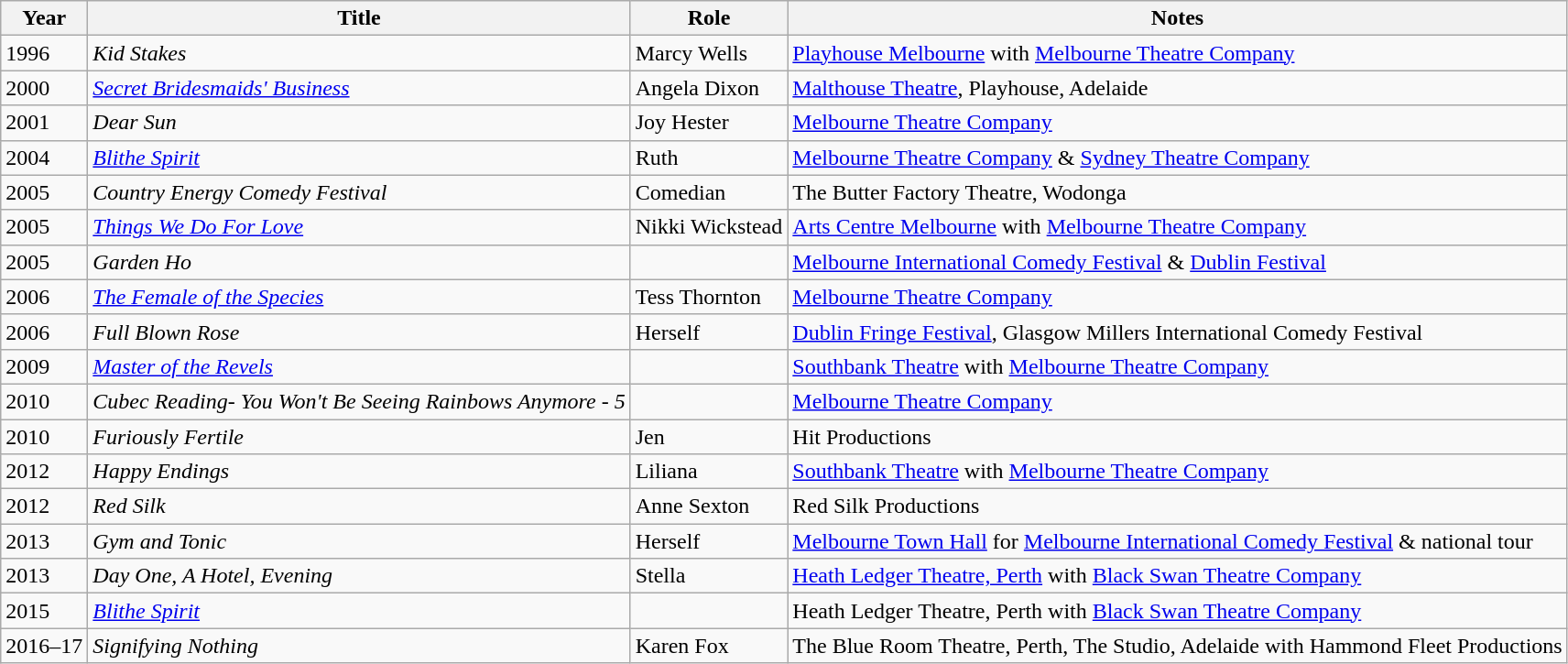<table class="wikitable">
<tr>
<th>Year</th>
<th>Title</th>
<th>Role</th>
<th>Notes</th>
</tr>
<tr>
<td>1996</td>
<td><em>Kid Stakes</em></td>
<td>Marcy Wells</td>
<td><a href='#'>Playhouse Melbourne</a> with <a href='#'>Melbourne Theatre Company</a></td>
</tr>
<tr>
<td>2000</td>
<td><em><a href='#'>Secret Bridesmaids' Business</a></em></td>
<td>Angela Dixon</td>
<td><a href='#'>Malthouse Theatre</a>, Playhouse, Adelaide</td>
</tr>
<tr>
<td>2001</td>
<td><em>Dear Sun</em></td>
<td>Joy Hester</td>
<td><a href='#'>Melbourne Theatre Company</a></td>
</tr>
<tr>
<td>2004</td>
<td><em><a href='#'>Blithe Spirit</a></em></td>
<td>Ruth</td>
<td><a href='#'>Melbourne Theatre Company</a> & <a href='#'>Sydney Theatre Company</a></td>
</tr>
<tr>
<td>2005</td>
<td><em>Country Energy Comedy Festival</em></td>
<td>Comedian</td>
<td>The Butter Factory Theatre, Wodonga</td>
</tr>
<tr>
<td>2005</td>
<td><em><a href='#'>Things We Do For Love</a></em></td>
<td>Nikki Wickstead</td>
<td><a href='#'>Arts Centre Melbourne</a> with <a href='#'>Melbourne Theatre Company</a></td>
</tr>
<tr>
<td>2005</td>
<td><em>Garden Ho</em></td>
<td></td>
<td><a href='#'>Melbourne International Comedy Festival</a> & <a href='#'>Dublin Festival</a></td>
</tr>
<tr>
<td>2006</td>
<td><em><a href='#'>The Female of the Species</a></em></td>
<td>Tess Thornton</td>
<td><a href='#'>Melbourne Theatre Company</a></td>
</tr>
<tr>
<td>2006</td>
<td><em>Full Blown Rose</em></td>
<td>Herself</td>
<td><a href='#'>Dublin Fringe Festival</a>, Glasgow Millers International Comedy Festival</td>
</tr>
<tr>
<td>2009</td>
<td><em><a href='#'>Master of the Revels</a></em></td>
<td></td>
<td><a href='#'>Southbank Theatre</a> with <a href='#'>Melbourne Theatre Company</a></td>
</tr>
<tr>
<td>2010</td>
<td><em>Cubec Reading- You Won't Be Seeing Rainbows Anymore - 5</em></td>
<td></td>
<td><a href='#'>Melbourne Theatre Company</a></td>
</tr>
<tr>
<td>2010</td>
<td><em>Furiously Fertile</em></td>
<td>Jen</td>
<td>Hit Productions</td>
</tr>
<tr>
<td>2012</td>
<td><em>Happy Endings</em></td>
<td>Liliana</td>
<td><a href='#'>Southbank Theatre</a> with <a href='#'>Melbourne Theatre Company</a></td>
</tr>
<tr>
<td>2012</td>
<td><em>Red Silk</em></td>
<td>Anne Sexton</td>
<td>Red Silk Productions</td>
</tr>
<tr>
<td>2013</td>
<td><em>Gym and Tonic</em></td>
<td>Herself</td>
<td><a href='#'>Melbourne Town Hall</a> for <a href='#'>Melbourne International Comedy Festival</a> & national tour</td>
</tr>
<tr>
<td>2013</td>
<td><em>Day One, A Hotel, Evening</em></td>
<td>Stella</td>
<td><a href='#'>Heath Ledger Theatre, Perth</a> with <a href='#'>Black Swan Theatre Company</a></td>
</tr>
<tr>
<td>2015</td>
<td><em><a href='#'>Blithe Spirit</a></em></td>
<td></td>
<td>Heath Ledger Theatre, Perth with <a href='#'>Black Swan Theatre Company</a></td>
</tr>
<tr>
<td>2016–17</td>
<td><em>Signifying Nothing</em></td>
<td>Karen Fox</td>
<td>The Blue Room Theatre, Perth, The Studio, Adelaide with Hammond Fleet Productions</td>
</tr>
</table>
